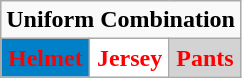<table class="wikitable"  style="display: inline-table;">
<tr>
<td align="center" Colspan="3"><strong>Uniform Combination</strong></td>
</tr>
<tr align="center">
<td style="background:#0080C6; color:red"><strong>Helmet</strong></td>
<td style="background:white; color:red"><strong>Jersey</strong></td>
<td style="background:lightgrey; color:red"><strong>Pants</strong></td>
</tr>
</table>
